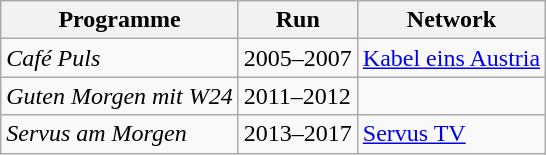<table class="wikitable">
<tr>
<th>Programme</th>
<th>Run</th>
<th>Network</th>
</tr>
<tr>
<td><em>Café Puls</em></td>
<td>2005–2007</td>
<td><a href='#'>Kabel eins Austria</a></td>
</tr>
<tr>
<td><em>Guten Morgen mit W24</em></td>
<td>2011–2012</td>
<td></td>
</tr>
<tr>
<td><em>Servus am Morgen</em></td>
<td>2013–2017</td>
<td><a href='#'>Servus TV</a></td>
</tr>
</table>
